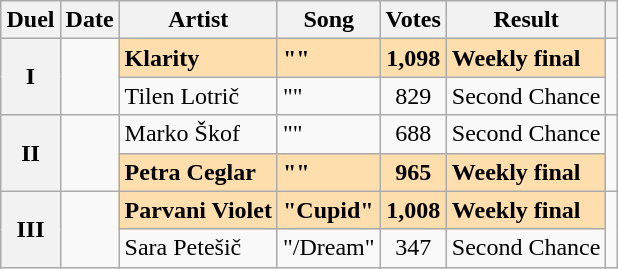<table class="sortable wikitable" style="margin: 1em auto 1em auto; text-align:center">
<tr>
<th scope="col" class="unsortable">Duel</th>
<th scope="col">Date</th>
<th scope="col">Artist</th>
<th scope="col">Song</th>
<th scope="col">Votes</th>
<th scope="col">Result</th>
<th scope="col" class="unsortable"></th>
</tr>
<tr>
<th scope="row" rowspan="2">I</th>
<td rowspan="2"></td>
<td style="font-weight:bold;background:navajowhite;" align="left">Klarity</td>
<td style="font-weight:bold;background:navajowhite;" align="left">""</td>
<td style="font-weight:bold;background:navajowhite;">1,098</td>
<td style="font-weight:bold;background:navajowhite;" align="left">Weekly final</td>
<td rowspan="2"></td>
</tr>
<tr>
<td align="left">Tilen Lotrič</td>
<td align="left">""</td>
<td>829</td>
<td align="left">Second Chance</td>
</tr>
<tr>
<th scope="row" rowspan="2">II</th>
<td rowspan="2"></td>
<td align="left">Marko Škof</td>
<td align="left">""</td>
<td>688</td>
<td align="left">Second Chance</td>
<td rowspan="2"></td>
</tr>
<tr>
<td style="font-weight:bold;background:navajowhite;" align="left">Petra Ceglar</td>
<td style="font-weight:bold;background:navajowhite;" align="left">""</td>
<td style="font-weight:bold;background:navajowhite;">965</td>
<td style="font-weight:bold;background:navajowhite;" align="left">Weekly final</td>
</tr>
<tr>
<th scope="row" rowspan="2">III</th>
<td rowspan="2"></td>
<td style="font-weight:bold;background:navajowhite;" align="left">Parvani Violet</td>
<td style="font-weight:bold;background:navajowhite;" align="left">"Cupid"</td>
<td style="font-weight:bold;background:navajowhite;">1,008</td>
<td style="font-weight:bold;background:navajowhite;" align="left">Weekly final</td>
<td rowspan="2"></td>
</tr>
<tr>
<td align="left">Sara Petešič</td>
<td align="left">"/Dream"</td>
<td>347</td>
<td align="left">Second Chance</td>
</tr>
</table>
